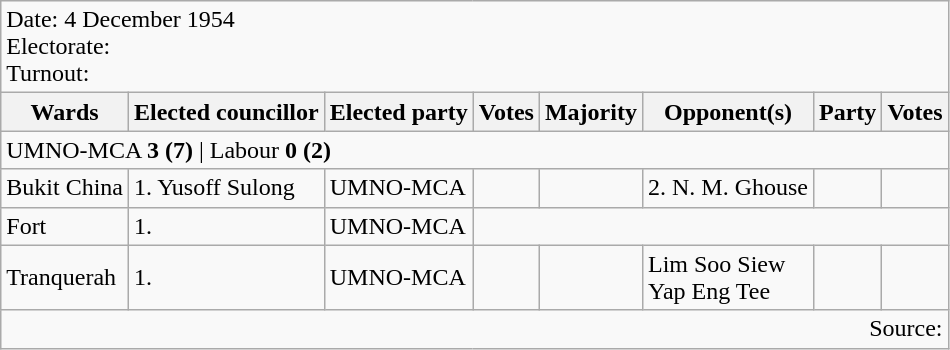<table class=wikitable>
<tr>
<td colspan=8>Date: 4 December 1954<br>Electorate: <br>Turnout:</td>
</tr>
<tr>
<th>Wards</th>
<th>Elected councillor</th>
<th>Elected party</th>
<th>Votes</th>
<th>Majority</th>
<th>Opponent(s)</th>
<th>Party</th>
<th>Votes</th>
</tr>
<tr>
<td colspan=8>UMNO-MCA <strong>3 (7)</strong> | Labour <strong>0 (2)</strong> </td>
</tr>
<tr>
<td>Bukit China</td>
<td>1. Yusoff Sulong</td>
<td>UMNO-MCA</td>
<td></td>
<td></td>
<td>2. N. M. Ghouse</td>
<td></td>
<td></td>
</tr>
<tr>
<td>Fort</td>
<td>1.</td>
<td>UMNO-MCA</td>
</tr>
<tr>
<td>Tranquerah</td>
<td>1.</td>
<td>UMNO-MCA</td>
<td></td>
<td></td>
<td>Lim Soo Siew<br>Yap Eng Tee</td>
<td></td>
<td></td>
</tr>
<tr>
<td colspan=8 align=right>Source: </td>
</tr>
</table>
